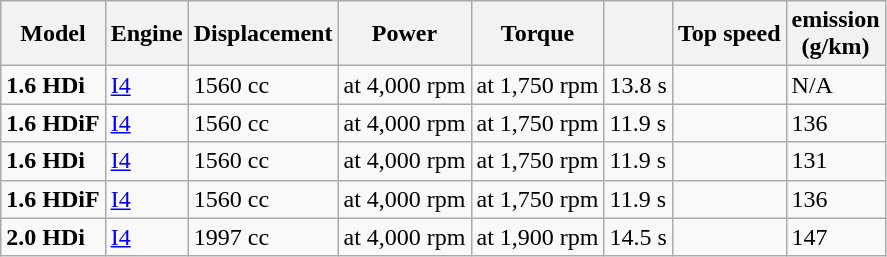<table class="wikitable">
<tr>
<th>Model</th>
<th>Engine</th>
<th>Displacement</th>
<th>Power</th>
<th>Torque</th>
<th></th>
<th>Top speed</th>
<th> emission<br>(g/km)</th>
</tr>
<tr>
<td><strong>1.6 HDi</strong></td>
<td><a href='#'>I4</a></td>
<td>1560 cc</td>
<td> at 4,000 rpm</td>
<td> at 1,750 rpm</td>
<td>13.8 s</td>
<td></td>
<td>N/A</td>
</tr>
<tr>
<td><strong>1.6 HDiF</strong></td>
<td><a href='#'>I4</a></td>
<td>1560 cc</td>
<td> at 4,000 rpm</td>
<td> at 1,750 rpm</td>
<td>11.9 s</td>
<td></td>
<td>136</td>
</tr>
<tr>
<td><strong>1.6 HDi</strong></td>
<td><a href='#'>I4</a></td>
<td>1560 cc</td>
<td> at 4,000 rpm</td>
<td> at 1,750 rpm</td>
<td>11.9 s</td>
<td></td>
<td>131</td>
</tr>
<tr>
<td><strong>1.6 HDiF</strong></td>
<td><a href='#'>I4</a></td>
<td>1560 cc</td>
<td> at 4,000 rpm</td>
<td> at 1,750 rpm</td>
<td>11.9 s</td>
<td></td>
<td>136</td>
</tr>
<tr>
<td><strong>2.0 HDi</strong></td>
<td><a href='#'>I4</a></td>
<td>1997 cc</td>
<td> at 4,000 rpm</td>
<td> at 1,900 rpm</td>
<td>14.5 s</td>
<td></td>
<td>147</td>
</tr>
</table>
